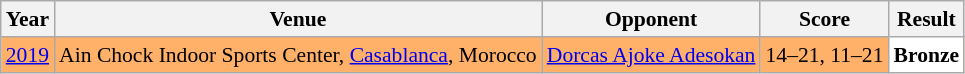<table class="sortable wikitable" style="font-size: 90%">
<tr>
<th>Year</th>
<th>Venue</th>
<th>Opponent</th>
<th>Score</th>
<th>Result</th>
</tr>
<tr style="background:#FFB069">
<td align="center"><a href='#'>2019</a></td>
<td align="left">Ain Chock Indoor Sports Center, <a href='#'>Casablanca</a>, Morocco</td>
<td align="left"> <a href='#'>Dorcas Ajoke Adesokan</a></td>
<td align="left">14–21, 11–21</td>
<td style="text-align:left; background:white"> <strong>Bronze</strong></td>
</tr>
</table>
